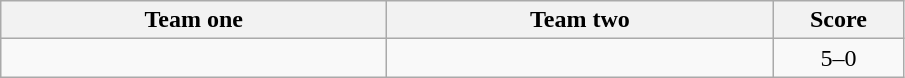<table class="wikitable" style="text-align: center">
<tr>
<th width=250>Team one</th>
<th width=250>Team two</th>
<th width=80>Score</th>
</tr>
<tr>
<td></td>
<td></td>
<td>5–0</td>
</tr>
</table>
